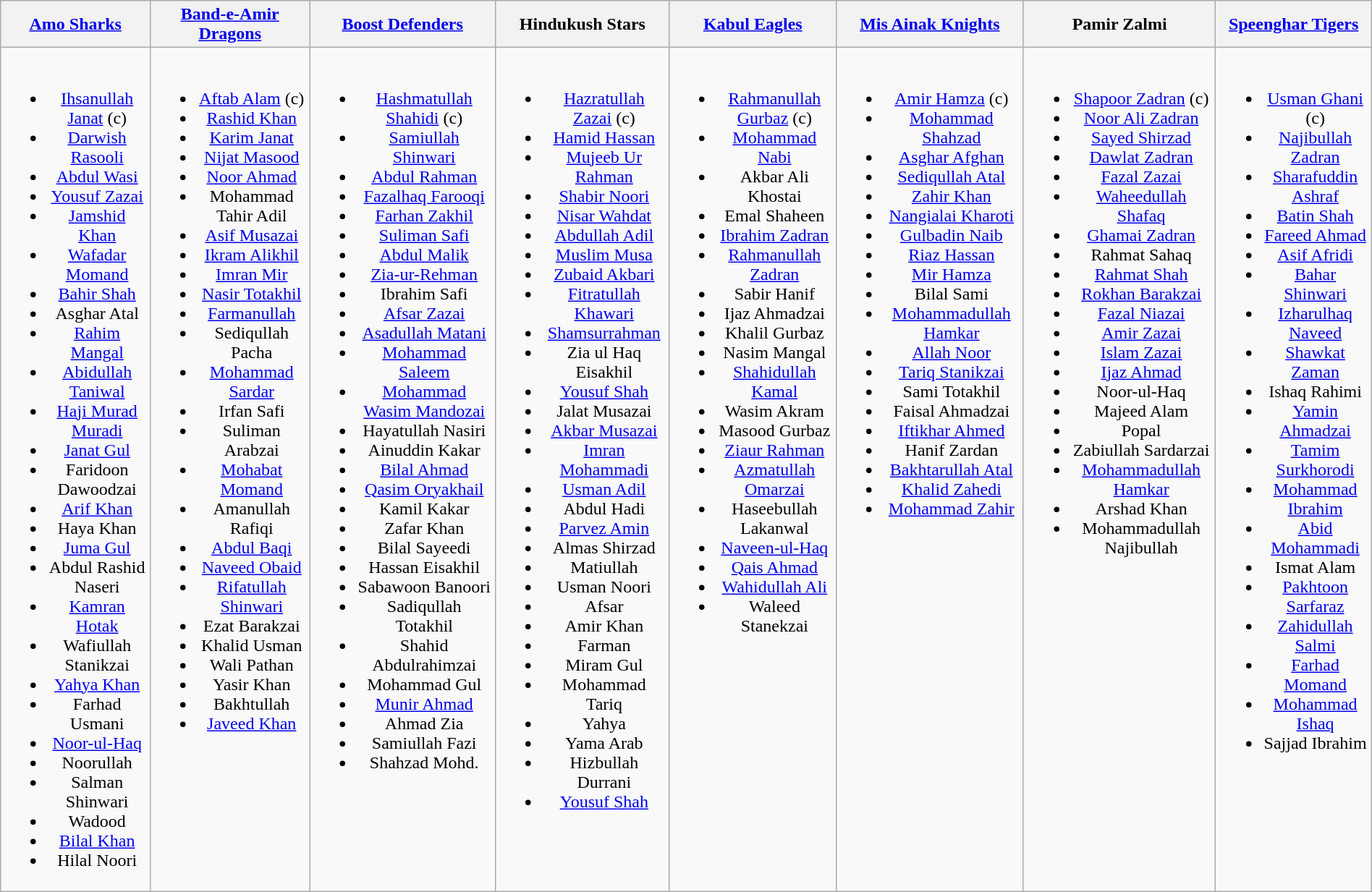<table class="wikitable" style="text-align:center; margin:auto">
<tr>
<th><a href='#'>Amo Sharks</a></th>
<th><a href='#'>Band-e-Amir Dragons</a></th>
<th><a href='#'>Boost Defenders</a></th>
<th>Hindukush Stars</th>
<th><a href='#'>Kabul Eagles</a></th>
<th><a href='#'>Mis Ainak Knights</a></th>
<th>Pamir Zalmi</th>
<th><a href='#'>Speenghar Tigers</a></th>
</tr>
<tr style="vertical-align:top">
<td><br><ul><li><a href='#'>Ihsanullah Janat</a> (c)</li><li><a href='#'>Darwish Rasooli</a></li><li><a href='#'>Abdul Wasi</a></li><li><a href='#'>Yousuf Zazai</a></li><li><a href='#'>Jamshid Khan</a></li><li><a href='#'>Wafadar Momand</a></li><li><a href='#'>Bahir Shah</a></li><li>Asghar Atal</li><li><a href='#'>Rahim Mangal</a></li><li><a href='#'>Abidullah Taniwal</a></li><li><a href='#'>Haji Murad Muradi</a></li><li><a href='#'>Janat Gul</a></li><li>Faridoon Dawoodzai</li><li><a href='#'>Arif Khan</a></li><li>Haya Khan</li><li><a href='#'>Juma Gul</a></li><li>Abdul Rashid Naseri</li><li><a href='#'>Kamran Hotak</a></li><li>Wafiullah Stanikzai</li><li><a href='#'>Yahya Khan</a></li><li>Farhad Usmani</li><li><a href='#'>Noor-ul-Haq</a></li><li>Noorullah</li><li>Salman Shinwari</li><li>Wadood</li><li><a href='#'>Bilal Khan</a></li><li>Hilal Noori</li></ul></td>
<td><br><ul><li><a href='#'>Aftab Alam</a> (c)</li><li><a href='#'>Rashid Khan</a></li><li><a href='#'>Karim Janat</a></li><li><a href='#'>Nijat Masood</a></li><li><a href='#'>Noor Ahmad</a></li><li>Mohammad Tahir Adil</li><li><a href='#'>Asif Musazai</a></li><li><a href='#'>Ikram Alikhil</a></li><li><a href='#'>Imran Mir</a></li><li><a href='#'>Nasir Totakhil</a></li><li><a href='#'>Farmanullah</a></li><li>Sediqullah Pacha</li><li><a href='#'>Mohammad Sardar</a></li><li>Irfan Safi</li><li>Suliman Arabzai</li><li><a href='#'>Mohabat Momand</a></li><li>Amanullah Rafiqi</li><li><a href='#'>Abdul Baqi</a></li><li><a href='#'>Naveed Obaid</a></li><li><a href='#'>Rifatullah Shinwari</a></li><li>Ezat Barakzai</li><li>Khalid Usman</li><li>Wali Pathan</li><li>Yasir Khan</li><li>Bakhtullah</li><li><a href='#'>Javeed Khan</a></li></ul></td>
<td><br><ul><li><a href='#'>Hashmatullah Shahidi</a> (c)</li><li><a href='#'>Samiullah Shinwari</a></li><li><a href='#'>Abdul Rahman</a></li><li><a href='#'>Fazalhaq Farooqi</a></li><li><a href='#'>Farhan Zakhil</a></li><li><a href='#'>Suliman Safi</a></li><li><a href='#'>Abdul Malik</a></li><li><a href='#'>Zia-ur-Rehman</a></li><li>Ibrahim Safi</li><li><a href='#'>Afsar Zazai</a></li><li><a href='#'>Asadullah Matani</a></li><li><a href='#'>Mohammad Saleem</a></li><li><a href='#'>Mohammad Wasim Mandozai</a></li><li>Hayatullah Nasiri</li><li>Ainuddin Kakar</li><li><a href='#'>Bilal Ahmad</a></li><li><a href='#'>Qasim Oryakhail</a></li><li>Kamil Kakar</li><li>Zafar Khan</li><li>Bilal Sayeedi</li><li>Hassan Eisakhil</li><li>Sabawoon Banoori</li><li>Sadiqullah Totakhil</li><li>Shahid Abdulrahimzai</li><li>Mohammad Gul</li><li><a href='#'>Munir Ahmad</a></li><li>Ahmad Zia</li><li>Samiullah Fazi</li><li>Shahzad Mohd.</li></ul></td>
<td><br><ul><li><a href='#'>Hazratullah Zazai</a> (c)</li><li><a href='#'>Hamid Hassan</a></li><li><a href='#'>Mujeeb Ur Rahman</a></li><li><a href='#'>Shabir Noori</a></li><li><a href='#'>Nisar Wahdat</a></li><li><a href='#'>Abdullah Adil</a></li><li><a href='#'>Muslim Musa</a></li><li><a href='#'>Zubaid Akbari</a></li><li><a href='#'>Fitratullah Khawari</a></li><li><a href='#'>Shamsurrahman</a></li><li>Zia ul Haq Eisakhil</li><li><a href='#'>Yousuf Shah</a></li><li>Jalat Musazai</li><li><a href='#'>Akbar Musazai</a></li><li><a href='#'>Imran Mohammadi</a></li><li><a href='#'>Usman Adil</a></li><li>Abdul Hadi</li><li><a href='#'>Parvez Amin</a></li><li>Almas Shirzad</li><li>Matiullah</li><li>Usman Noori</li><li>Afsar</li><li>Amir Khan</li><li>Farman</li><li>Miram Gul</li><li>Mohammad Tariq</li><li>Yahya</li><li>Yama Arab</li><li>Hizbullah Durrani</li><li><a href='#'>Yousuf Shah</a></li></ul></td>
<td><br><ul><li><a href='#'>Rahmanullah Gurbaz</a> (c)</li><li><a href='#'>Mohammad Nabi</a></li><li>Akbar Ali Khostai</li><li>Emal Shaheen</li><li><a href='#'>Ibrahim Zadran</a></li><li><a href='#'>Rahmanullah Zadran</a></li><li>Sabir Hanif</li><li>Ijaz Ahmadzai</li><li>Khalil Gurbaz</li><li>Nasim Mangal</li><li><a href='#'>Shahidullah Kamal</a></li><li>Wasim Akram</li><li>Masood Gurbaz</li><li><a href='#'>Ziaur Rahman</a></li><li><a href='#'>Azmatullah Omarzai</a></li><li>Haseebullah Lakanwal</li><li><a href='#'>Naveen-ul-Haq</a></li><li><a href='#'>Qais Ahmad</a></li><li><a href='#'>Wahidullah Ali</a></li><li>Waleed Stanekzai</li></ul></td>
<td><br><ul><li><a href='#'>Amir Hamza</a> (c)</li><li><a href='#'>Mohammad Shahzad</a></li><li><a href='#'>Asghar Afghan</a></li><li><a href='#'>Sediqullah Atal</a></li><li><a href='#'>Zahir Khan</a></li><li><a href='#'>Nangialai Kharoti</a></li><li><a href='#'>Gulbadin Naib</a></li><li><a href='#'>Riaz Hassan</a></li><li><a href='#'>Mir Hamza</a></li><li>Bilal Sami</li><li><a href='#'>Mohammadullah Hamkar</a></li><li><a href='#'>Allah Noor</a></li><li><a href='#'>Tariq Stanikzai</a></li><li>Sami Totakhil</li><li>Faisal Ahmadzai</li><li><a href='#'>Iftikhar Ahmed</a></li><li>Hanif Zardan</li><li><a href='#'>Bakhtarullah Atal</a></li><li><a href='#'>Khalid Zahedi</a></li><li><a href='#'>Mohammad Zahir</a></li></ul></td>
<td><br><ul><li><a href='#'>Shapoor Zadran</a> (c)</li><li><a href='#'>Noor Ali Zadran</a></li><li><a href='#'>Sayed Shirzad</a></li><li><a href='#'>Dawlat Zadran</a></li><li><a href='#'>Fazal Zazai</a></li><li><a href='#'>Waheedullah Shafaq</a></li><li><a href='#'>Ghamai Zadran</a></li><li>Rahmat Sahaq</li><li><a href='#'>Rahmat Shah</a></li><li><a href='#'>Rokhan Barakzai</a></li><li><a href='#'>Fazal Niazai</a></li><li><a href='#'>Amir Zazai</a></li><li><a href='#'>Islam Zazai</a></li><li><a href='#'>Ijaz Ahmad</a></li><li>Noor-ul-Haq</li><li>Majeed Alam</li><li>Popal</li><li>Zabiullah Sardarzai</li><li><a href='#'>Mohammadullah Hamkar</a></li><li>Arshad Khan</li><li>Mohammadullah Najibullah</li></ul></td>
<td><br><ul><li><a href='#'>Usman Ghani</a> (c)</li><li><a href='#'>Najibullah Zadran</a></li><li><a href='#'>Sharafuddin Ashraf</a></li><li><a href='#'>Batin Shah</a></li><li><a href='#'>Fareed Ahmad</a></li><li><a href='#'>Asif Afridi</a></li><li><a href='#'>Bahar Shinwari</a></li><li><a href='#'>Izharulhaq Naveed</a></li><li><a href='#'>Shawkat Zaman</a></li><li>Ishaq Rahimi</li><li><a href='#'>Yamin Ahmadzai</a></li><li><a href='#'>Tamim Surkhorodi</a></li><li><a href='#'>Mohammad Ibrahim</a></li><li><a href='#'>Abid Mohammadi</a></li><li>Ismat Alam</li><li><a href='#'>Pakhtoon Sarfaraz</a></li><li><a href='#'>Zahidullah Salmi</a></li><li><a href='#'>Farhad Momand</a></li><li><a href='#'>Mohammad Ishaq</a></li><li>Sajjad Ibrahim</li></ul></td>
</tr>
</table>
